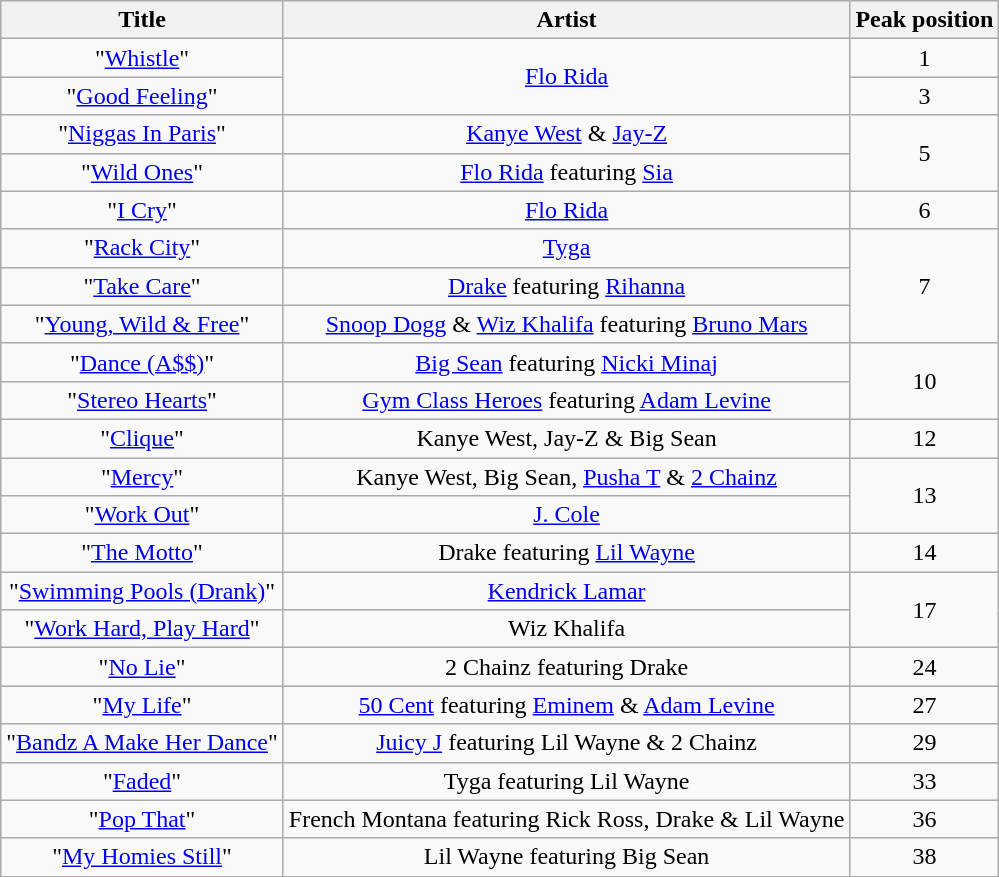<table class="wikitable sortable plainrowheaders" style="text-align:center;">
<tr>
<th scope="col">Title</th>
<th scope="col">Artist</th>
<th scope="col">Peak position</th>
</tr>
<tr>
<td>"<a href='#'>Whistle</a>"</td>
<td rowspan="2"><a href='#'>Flo Rida</a></td>
<td>1</td>
</tr>
<tr>
<td>"<a href='#'>Good Feeling</a>"</td>
<td>3</td>
</tr>
<tr>
<td>"<a href='#'>Niggas In Paris</a>"</td>
<td><a href='#'>Kanye West</a> & <a href='#'>Jay-Z</a></td>
<td rowspan="2">5</td>
</tr>
<tr>
<td>"<a href='#'>Wild Ones</a>"</td>
<td><a href='#'>Flo Rida</a> featuring <a href='#'>Sia</a></td>
</tr>
<tr>
<td>"<a href='#'>I Cry</a>"</td>
<td><a href='#'>Flo Rida</a></td>
<td>6</td>
</tr>
<tr>
<td>"<a href='#'>Rack City</a>"</td>
<td><a href='#'>Tyga</a></td>
<td rowspan="3">7</td>
</tr>
<tr>
<td>"<a href='#'>Take Care</a>"</td>
<td><a href='#'>Drake</a> featuring <a href='#'>Rihanna</a></td>
</tr>
<tr>
<td>"<a href='#'>Young, Wild & Free</a>"</td>
<td><a href='#'>Snoop Dogg</a> & <a href='#'>Wiz Khalifa</a> featuring <a href='#'>Bruno Mars</a></td>
</tr>
<tr>
<td>"<a href='#'>Dance (A$$)</a>"</td>
<td><a href='#'>Big Sean</a> featuring <a href='#'>Nicki Minaj</a></td>
<td rowspan="2">10</td>
</tr>
<tr>
<td>"<a href='#'>Stereo Hearts</a>"</td>
<td><a href='#'>Gym Class Heroes</a> featuring <a href='#'>Adam Levine</a></td>
</tr>
<tr>
<td>"<a href='#'>Clique</a>"</td>
<td>Kanye West, Jay-Z & Big Sean</td>
<td>12</td>
</tr>
<tr>
<td>"<a href='#'>Mercy</a>"</td>
<td>Kanye West, Big Sean, <a href='#'>Pusha T</a> & <a href='#'>2 Chainz</a></td>
<td rowspan="2">13</td>
</tr>
<tr>
<td>"<a href='#'>Work Out</a>"</td>
<td><a href='#'>J. Cole</a></td>
</tr>
<tr>
<td>"<a href='#'>The Motto</a>"</td>
<td>Drake featuring <a href='#'>Lil Wayne</a></td>
<td>14</td>
</tr>
<tr>
<td>"<a href='#'>Swimming Pools (Drank)</a>"</td>
<td><a href='#'>Kendrick Lamar</a></td>
<td rowspan="2">17</td>
</tr>
<tr>
<td>"<a href='#'>Work Hard, Play Hard</a>"</td>
<td>Wiz Khalifa</td>
</tr>
<tr>
<td>"<a href='#'>No Lie</a>"</td>
<td>2 Chainz featuring Drake</td>
<td>24</td>
</tr>
<tr>
<td>"<a href='#'>My Life</a>"</td>
<td><a href='#'>50 Cent</a> featuring <a href='#'>Eminem</a> & <a href='#'>Adam Levine</a></td>
<td>27</td>
</tr>
<tr>
<td>"<a href='#'>Bandz A Make Her Dance</a>"</td>
<td><a href='#'>Juicy J</a> featuring Lil Wayne & 2 Chainz</td>
<td>29</td>
</tr>
<tr>
<td>"<a href='#'>Faded</a>"</td>
<td>Tyga featuring Lil Wayne</td>
<td>33</td>
</tr>
<tr>
<td>"<a href='#'>Pop That</a>"</td>
<td>French Montana featuring Rick Ross, Drake & Lil Wayne</td>
<td>36</td>
</tr>
<tr>
<td>"<a href='#'>My Homies Still</a>"</td>
<td>Lil Wayne featuring Big Sean</td>
<td>38</td>
</tr>
</table>
